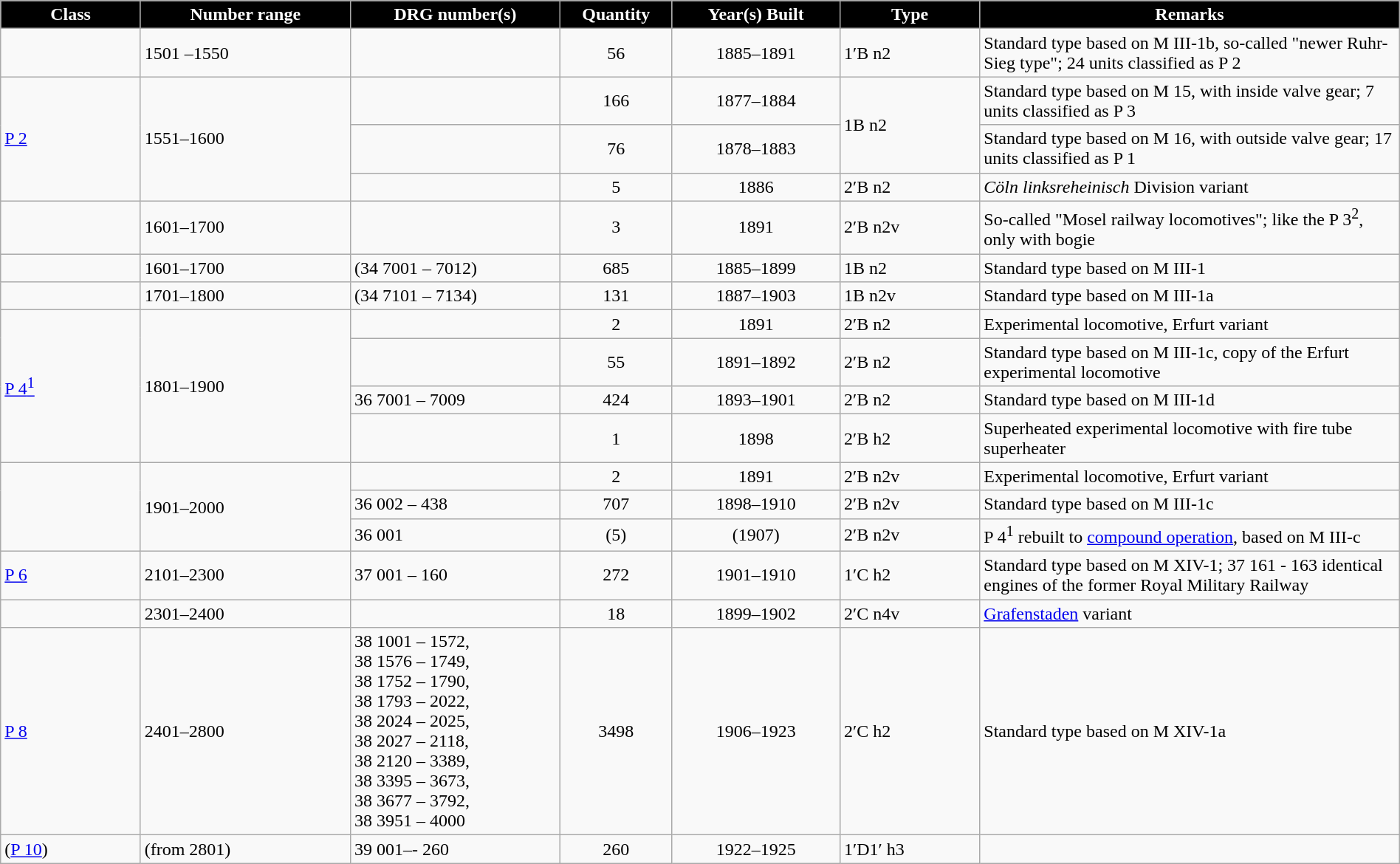<table class="wikitable"  width="100%">
<tr>
<th style="color:white; background:black" width="10%">Class</th>
<th style="color:white; background:black" width="15%">Number range</th>
<th style="color:white; background:black" width="15%">DRG number(s)</th>
<th style="color:white; background:black" width="8%">Quantity</th>
<th style="color:white; background:black" width="12%">Year(s) Built</th>
<th style="color:white; background:black" width="10%">Type</th>
<th style="color:white; background:black" width="30%">Remarks</th>
</tr>
<tr>
<td></td>
<td>1501 –1550</td>
<td></td>
<td align="center">56</td>
<td align="center">1885–1891</td>
<td>1′B n2</td>
<td>Standard type based on M III-1b, so-called "newer Ruhr-Sieg type"; 24 units classified as P 2</td>
</tr>
<tr>
<td rowspan="3"><a href='#'>P 2</a></td>
<td rowspan="3">1551–1600</td>
<td></td>
<td align="center">166</td>
<td align="center">1877–1884</td>
<td rowspan="2">1B n2</td>
<td>Standard type based on M 15, with inside valve gear; 7 units classified as P 3</td>
</tr>
<tr>
<td></td>
<td align="center">76</td>
<td align="center">1878–1883</td>
<td>Standard type based on M 16, with outside valve gear; 17 units classified as P 1</td>
</tr>
<tr>
<td></td>
<td align="center">5</td>
<td align="center">1886</td>
<td>2′B n2</td>
<td><em>Cöln linksreheinisch</em> Division variant</td>
</tr>
<tr>
<td></td>
<td>1601–1700</td>
<td></td>
<td align="center">3</td>
<td align="center">1891</td>
<td>2′B n2v</td>
<td>So-called "Mosel railway locomotives"; like the P 3<sup>2</sup>, only with bogie</td>
</tr>
<tr>
<td></td>
<td>1601–1700</td>
<td>(34 7001 – 7012)</td>
<td align="center">685</td>
<td align="center">1885–1899</td>
<td>1B n2</td>
<td>Standard type based on M III-1</td>
</tr>
<tr>
<td></td>
<td>1701–1800</td>
<td>(34 7101 – 7134)</td>
<td align="center">131</td>
<td align="center">1887–1903</td>
<td>1B n2v</td>
<td>Standard type based on M III-1a</td>
</tr>
<tr>
<td rowspan="4"><a href='#'>P 4<sup>1</sup></a></td>
<td rowspan="4">1801–1900</td>
<td></td>
<td align="center">2</td>
<td align="center">1891</td>
<td>2′B n2</td>
<td>Experimental locomotive, Erfurt variant</td>
</tr>
<tr>
<td></td>
<td align="center">55</td>
<td align="center">1891–1892</td>
<td>2′B n2</td>
<td>Standard type based on M III-1c, copy of the Erfurt experimental locomotive</td>
</tr>
<tr>
<td>36 7001 – 7009</td>
<td align="center">424</td>
<td align="center">1893–1901</td>
<td>2′B n2</td>
<td>Standard type based on M III-1d</td>
</tr>
<tr>
<td></td>
<td align="center">1</td>
<td align="center">1898</td>
<td>2′B h2</td>
<td>Superheated experimental locomotive with fire tube superheater</td>
</tr>
<tr>
<td rowspan="3"></td>
<td rowspan="3">1901–2000</td>
<td></td>
<td align="center">2</td>
<td align="center">1891</td>
<td>2′B n2v</td>
<td>Experimental locomotive, Erfurt variant</td>
</tr>
<tr>
<td>36 002 – 438</td>
<td align="center">707</td>
<td align="center">1898–1910</td>
<td>2′B n2v</td>
<td>Standard type based on M III-1c</td>
</tr>
<tr>
<td>36 001</td>
<td align="center">(5)</td>
<td align="center">(1907)</td>
<td>2′B n2v</td>
<td>P 4<sup>1</sup> rebuilt to <a href='#'>compound operation</a>, based on M III-c</td>
</tr>
<tr>
<td><a href='#'>P 6</a></td>
<td>2101–2300</td>
<td>37 001 – 160</td>
<td align="center">272</td>
<td align="center">1901–1910</td>
<td>1′C h2</td>
<td>Standard type based on M XIV-1; 37 161 - 163 identical engines of the former Royal Military Railway</td>
</tr>
<tr>
<td></td>
<td>2301–2400</td>
<td></td>
<td align="center">18</td>
<td align="center">1899–1902</td>
<td>2′C n4v</td>
<td><a href='#'>Grafenstaden</a> variant</td>
</tr>
<tr>
<td><a href='#'>P 8</a></td>
<td>2401–2800</td>
<td>38 1001 – 1572, <br>38 1576 – 1749, <br>38 1752 – 1790, <br>38 1793 – 2022, <br>38 2024 – 2025, <br>38 2027 – 2118, <br>38 2120 – 3389, <br>38 3395 – 3673, <br>38 3677 – 3792, <br>38 3951 – 4000</td>
<td align="center">3498</td>
<td align="center">1906–1923</td>
<td>2′C h2</td>
<td>Standard type based on M XIV-1a</td>
</tr>
<tr>
<td>(<a href='#'>P 10</a>)</td>
<td>(from 2801)</td>
<td>39 001–- 260</td>
<td align="center">260</td>
<td align="center">1922–1925</td>
<td>1′D1′ h3</td>
<td></td>
</tr>
</table>
